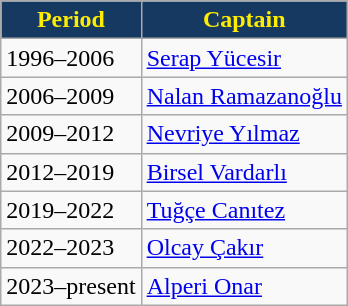<table class="wikitable">
<tr>
<th style="color:#FFED00; background:#163962;">Period</th>
<th style="color:#FFED00; background:#163962;">Captain</th>
</tr>
<tr>
<td>1996–2006</td>
<td> <a href='#'>Serap Yücesir</a></td>
</tr>
<tr>
<td>2006–2009</td>
<td> <a href='#'>Nalan Ramazanoğlu</a></td>
</tr>
<tr>
<td>2009–2012</td>
<td> <a href='#'>Nevriye Yılmaz</a></td>
</tr>
<tr>
<td>2012–2019</td>
<td> <a href='#'>Birsel Vardarlı</a></td>
</tr>
<tr>
<td>2019–2022</td>
<td> <a href='#'>Tuğçe Canıtez</a></td>
</tr>
<tr>
<td>2022–2023</td>
<td> <a href='#'>Olcay Çakır</a></td>
</tr>
<tr>
<td>2023–present</td>
<td> <a href='#'>Alperi Onar</a></td>
</tr>
</table>
